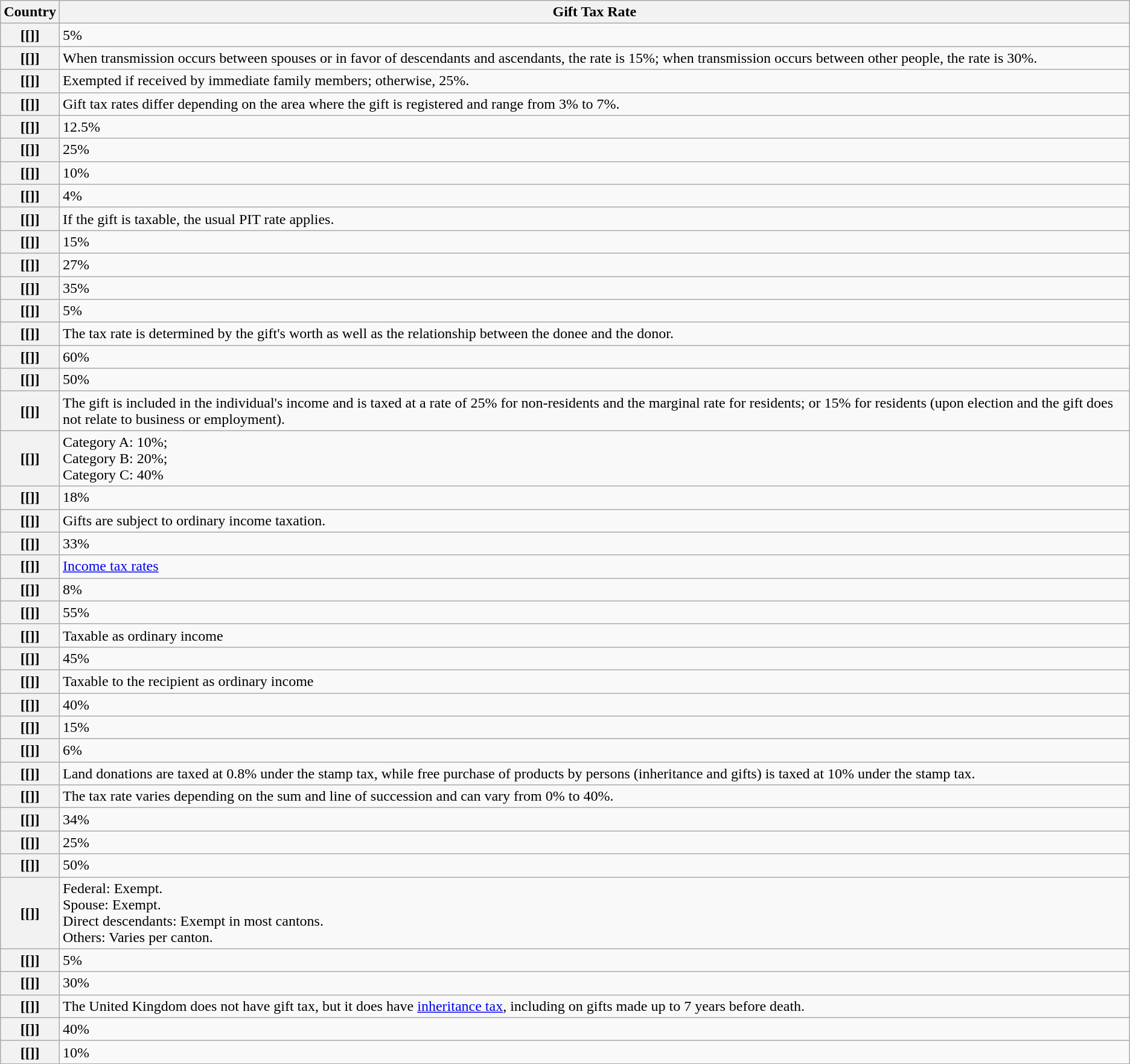<table class="wikitable plainrowheaders sortable">
<tr>
<th scope="col">Country</th>
<th scope="col">Gift Tax Rate</th>
</tr>
<tr>
<th scope="row">[[]]</th>
<td>5%</td>
</tr>
<tr>
<th scope="row">[[]]</th>
<td>When transmission occurs between spouses or in favor of descendants and ascendants, the rate is 15%; when transmission occurs between other people, the rate is 30%.</td>
</tr>
<tr>
<th scope="row">[[]]</th>
<td>Exempted if received by immediate family members; otherwise, 25%.</td>
</tr>
<tr>
<th scope="row">[[]]</th>
<td>Gift tax rates differ depending on the area where the gift is registered and range from 3% to 7%.</td>
</tr>
<tr>
<th scope="row">[[]]</th>
<td>12.5%</td>
</tr>
<tr>
<th scope="row">[[]]</th>
<td>25%</td>
</tr>
<tr>
<th scope="row">[[]]</th>
<td>10%</td>
</tr>
<tr>
<th scope="row">[[]]</th>
<td>4%</td>
</tr>
<tr>
<th scope="row">[[]]</th>
<td>If the gift is taxable, the usual PIT rate applies.</td>
</tr>
<tr>
<th scope="row">[[]]</th>
<td>15%</td>
</tr>
<tr>
<th scope="row">[[]]</th>
<td>27%</td>
</tr>
<tr>
<th scope="row">[[]]</th>
<td>35%</td>
</tr>
<tr>
<th scope="row">[[]]</th>
<td>5%</td>
</tr>
<tr>
<th scope="row">[[]]</th>
<td>The tax rate is determined by the gift's worth as well as the relationship between the donee and the donor.</td>
</tr>
<tr>
<th scope="row">[[]]</th>
<td>60%</td>
</tr>
<tr>
<th scope="row">[[]]</th>
<td>50%</td>
</tr>
<tr>
<th scope="row">[[]]</th>
<td>The gift is included in the individual's income and is taxed at a rate of 25% for non-residents and the marginal rate for residents; or 15% for residents (upon election and the gift does not relate to business or employment).</td>
</tr>
<tr>
<th scope="row">[[]]</th>
<td>Category A: 10%;<br>Category B: 20%;<br>Category C: 40%</td>
</tr>
<tr>
<th scope="row">[[]]</th>
<td>18%</td>
</tr>
<tr>
<th scope="row">[[]]</th>
<td>Gifts are subject to ordinary income taxation.</td>
</tr>
<tr>
<th scope="row">[[]]</th>
<td>33%</td>
</tr>
<tr>
<th scope="row">[[]]</th>
<td><a href='#'>Income tax rates</a></td>
</tr>
<tr>
<th scope="row">[[]]</th>
<td>8%</td>
</tr>
<tr>
<th scope="row">[[]]</th>
<td>55%</td>
</tr>
<tr>
<th scope="row">[[]]</th>
<td>Taxable as ordinary income</td>
</tr>
<tr>
<th scope="row">[[]]</th>
<td>45%</td>
</tr>
<tr>
<th scope="row">[[]]</th>
<td>Taxable to the recipient as ordinary income</td>
</tr>
<tr>
<th scope="row">[[]]</th>
<td>40%</td>
</tr>
<tr>
<th scope="row">[[]]</th>
<td>15%</td>
</tr>
<tr>
<th scope="row">[[]]</th>
<td>6%</td>
</tr>
<tr>
<th scope="row">[[]]</th>
<td>Land donations are taxed at 0.8% under the stamp tax, while free purchase of products by persons (inheritance and gifts) is taxed at 10% under the stamp tax.</td>
</tr>
<tr>
<th scope="row">[[]]</th>
<td>The tax rate varies depending on the sum and line of succession and can vary from 0% to 40%.</td>
</tr>
<tr>
<th scope="row">[[]]</th>
<td>34%</td>
</tr>
<tr>
<th scope="row">[[]]</th>
<td>25%</td>
</tr>
<tr>
<th scope="row">[[]]</th>
<td>50%</td>
</tr>
<tr>
<th scope="row">[[]]</th>
<td>Federal: Exempt.<br>Spouse: Exempt.<br>Direct descendants: Exempt in most cantons.<br>Others: Varies per canton.</td>
</tr>
<tr>
<th scope="row">[[]]</th>
<td>5%</td>
</tr>
<tr>
<th scope="row">[[]]</th>
<td>30%</td>
</tr>
<tr>
<th scope="row">[[]]</th>
<td>The United Kingdom does not have gift tax, but it does have <a href='#'>inheritance tax</a>, including on gifts made up to 7 years before death.</td>
</tr>
<tr>
<th scope="row">[[]]</th>
<td>40%</td>
</tr>
<tr>
<th scope="row">[[]]</th>
<td>10%</td>
</tr>
</table>
